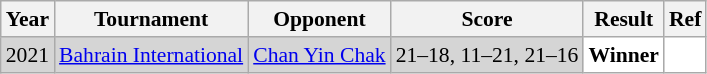<table class="sortable wikitable" style="font-size: 90%;">
<tr>
<th>Year</th>
<th>Tournament</th>
<th>Opponent</th>
<th>Score</th>
<th>Result</th>
<th>Ref</th>
</tr>
<tr style="background:#D5D5D5">
<td align="center">2021</td>
<td align="left"><a href='#'>Bahrain International</a></td>
<td align="left"> <a href='#'>Chan Yin Chak</a></td>
<td align="left">21–18, 11–21, 21–16</td>
<td style="text-align:left; background:white"> <strong>Winner</strong></td>
<td style="text-align:center; background:white"></td>
</tr>
</table>
